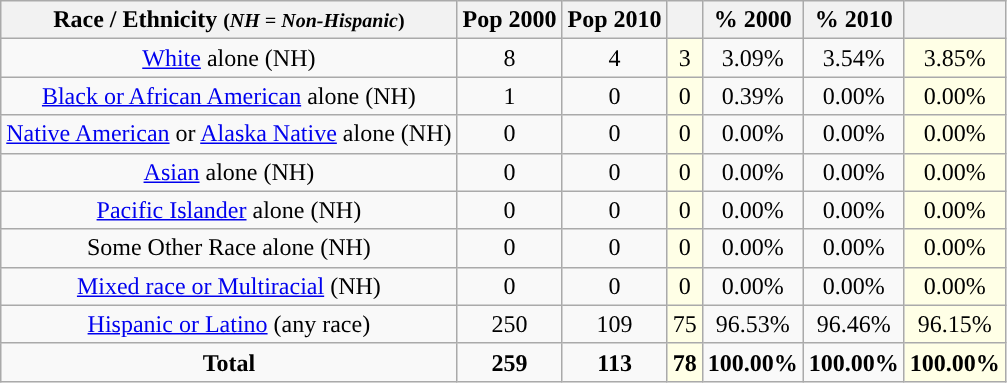<table class="wikitable" style="text-align:center;">
<tr>
<th>Race / Ethnicity <small>(<em>NH = Non-Hispanic</em>)</small></th>
<th>Pop 2000</th>
<th>Pop 2010</th>
<th></th>
<th>% 2000</th>
<th>% 2010</th>
<th></th>
</tr>
<tr>
<td><a href='#'>White</a> alone (NH)</td>
<td>8</td>
<td>4</td>
<td style='background: #ffffe6;'>3</td>
<td>3.09%</td>
<td>3.54%</td>
<td style='background: #ffffe6;'>3.85%</td>
</tr>
<tr>
<td><a href='#'>Black or African American</a> alone (NH)</td>
<td>1</td>
<td>0</td>
<td style='background: #ffffe6;'>0</td>
<td>0.39%</td>
<td>0.00%</td>
<td style='background: #ffffe6;'>0.00%</td>
</tr>
<tr>
<td><a href='#'>Native American</a> or <a href='#'>Alaska Native</a> alone (NH)</td>
<td>0</td>
<td>0</td>
<td style='background: #ffffe6;'>0</td>
<td>0.00%</td>
<td>0.00%</td>
<td style='background: #ffffe6;'>0.00%</td>
</tr>
<tr>
<td><a href='#'>Asian</a> alone (NH)</td>
<td>0</td>
<td>0</td>
<td style='background: #ffffe6;'>0</td>
<td>0.00%</td>
<td>0.00%</td>
<td style='background: #ffffe6;'>0.00%</td>
</tr>
<tr>
<td><a href='#'>Pacific Islander</a> alone (NH)</td>
<td>0</td>
<td>0</td>
<td style='background: #ffffe6;'>0</td>
<td>0.00%</td>
<td>0.00%</td>
<td style='background: #ffffe6;'>0.00%</td>
</tr>
<tr>
<td>Some Other Race alone (NH)</td>
<td>0</td>
<td>0</td>
<td style='background: #ffffe6;'>0</td>
<td>0.00%</td>
<td>0.00%</td>
<td style='background: #ffffe6;'>0.00%</td>
</tr>
<tr>
<td><a href='#'>Mixed race or Multiracial</a> (NH)</td>
<td>0</td>
<td>0</td>
<td style='background: #ffffe6;'>0</td>
<td>0.00%</td>
<td>0.00%</td>
<td style='background: #ffffe6;'>0.00%</td>
</tr>
<tr>
<td><a href='#'>Hispanic or Latino</a> (any race)</td>
<td>250</td>
<td>109</td>
<td style='background: #ffffe6;'>75</td>
<td>96.53%</td>
<td>96.46%</td>
<td style='background: #ffffe6;'>96.15%</td>
</tr>
<tr>
<td><strong>Total</strong></td>
<td><strong>259</strong></td>
<td><strong>113</strong></td>
<td style='background: #ffffe6;'><strong>78</strong></td>
<td><strong>100.00%</strong></td>
<td><strong>100.00%</strong></td>
<td style='background: #ffffe6;'><strong>100.00%</strong></td>
</tr>
</table>
